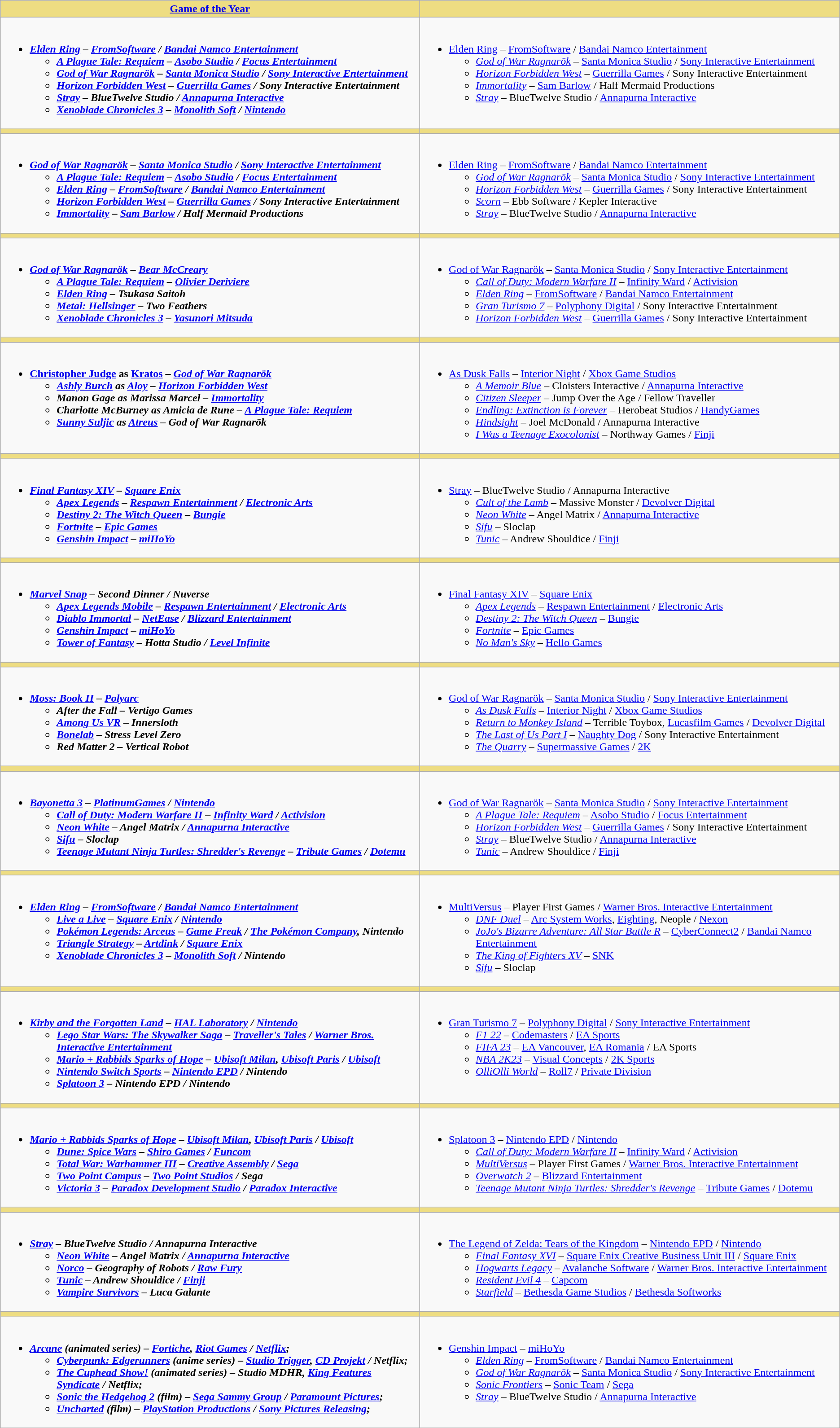<table class=wikitable>
<tr>
<th style="background:#eedd82; width:60em;"><a href='#'>Game of the Year</a></th>
<th style="background:#eedd82; width:60em;"></th>
</tr>
<tr>
<td valign="top"><br><ul><li><strong><em><a href='#'>Elden Ring</a><em> – <a href='#'>FromSoftware</a> / <a href='#'>Bandai Namco Entertainment</a><strong><ul><li></em><a href='#'>A Plague Tale: Requiem</a><em> – <a href='#'>Asobo Studio</a> / <a href='#'>Focus Entertainment</a></li><li></em><a href='#'>God of War Ragnarök</a><em> – <a href='#'>Santa Monica Studio</a> / <a href='#'>Sony Interactive Entertainment</a></li><li></em><a href='#'>Horizon Forbidden West</a><em> – <a href='#'>Guerrilla Games</a> / Sony Interactive Entertainment</li><li></em><a href='#'>Stray</a><em> – BlueTwelve Studio / <a href='#'>Annapurna Interactive</a></li><li></em><a href='#'>Xenoblade Chronicles 3</a><em> – <a href='#'>Monolith Soft</a> / <a href='#'>Nintendo</a></li></ul></li></ul></td>
<td valign="top"><br><ul><li></em></strong><a href='#'>Elden Ring</a></em> – <a href='#'>FromSoftware</a> / <a href='#'>Bandai Namco Entertainment</a></strong><ul><li><em><a href='#'>God of War Ragnarök</a></em> – <a href='#'>Santa Monica Studio</a> / <a href='#'>Sony Interactive Entertainment</a></li><li><em><a href='#'>Horizon Forbidden West</a></em> – <a href='#'>Guerrilla Games</a> / Sony Interactive Entertainment</li><li><em><a href='#'>Immortality</a></em> – <a href='#'>Sam Barlow</a> / Half Mermaid Productions</li><li><em><a href='#'>Stray</a></em> – BlueTwelve Studio / <a href='#'>Annapurna Interactive</a></li></ul></li></ul></td>
</tr>
<tr>
<th style="background:#eedd82"></th>
<th style="background:#eedd82"></th>
</tr>
<tr>
<td valign="top"><br><ul><li><strong><em><a href='#'>God of War Ragnarök</a><em> – <a href='#'>Santa Monica Studio</a> / <a href='#'>Sony Interactive Entertainment</a><strong><ul><li></em><a href='#'>A Plague Tale: Requiem</a><em> – <a href='#'>Asobo Studio</a> / <a href='#'>Focus Entertainment</a></li><li></em><a href='#'>Elden Ring</a><em> – <a href='#'>FromSoftware</a> / <a href='#'>Bandai Namco Entertainment</a></li><li></em><a href='#'>Horizon Forbidden West</a><em> – <a href='#'>Guerrilla Games</a> / Sony Interactive Entertainment</li><li></em><a href='#'>Immortality</a><em> – <a href='#'>Sam Barlow</a> / Half Mermaid Productions</li></ul></li></ul></td>
<td valign="top"><br><ul><li></em></strong><a href='#'>Elden Ring</a></em> – <a href='#'>FromSoftware</a> / <a href='#'>Bandai Namco Entertainment</a></strong><ul><li><em><a href='#'>God of War Ragnarök</a></em> – <a href='#'>Santa Monica Studio</a> / <a href='#'>Sony Interactive Entertainment</a></li><li><em><a href='#'>Horizon Forbidden West</a></em> – <a href='#'>Guerrilla Games</a> / Sony Interactive Entertainment</li><li><em><a href='#'>Scorn</a></em> – Ebb Software / Kepler Interactive</li><li><em><a href='#'>Stray</a></em> – BlueTwelve Studio / <a href='#'>Annapurna Interactive</a></li></ul></li></ul></td>
</tr>
<tr>
<th style="background:#eedd82"></th>
<th style="background:#eedd82"></th>
</tr>
<tr>
<td valign="top"><br><ul><li><strong><em><a href='#'>God of War Ragnarök</a><em> – <a href='#'>Bear McCreary</a><strong><ul><li></em><a href='#'>A Plague Tale: Requiem</a><em> – <a href='#'>Olivier Deriviere</a></li><li></em><a href='#'>Elden Ring</a><em> – Tsukasa Saitoh</li><li></em><a href='#'>Metal: Hellsinger</a><em> – Two Feathers</li><li></em><a href='#'>Xenoblade Chronicles 3</a><em> – <a href='#'>Yasunori Mitsuda</a></li></ul></li></ul></td>
<td valign="top"><br><ul><li></em></strong><a href='#'>God of War Ragnarök</a></em> – <a href='#'>Santa Monica Studio</a> / <a href='#'>Sony Interactive Entertainment</a></strong><ul><li><em><a href='#'>Call of Duty: Modern Warfare II</a></em> – <a href='#'>Infinity Ward</a> / <a href='#'>Activision</a></li><li><em><a href='#'>Elden Ring</a></em> – <a href='#'>FromSoftware</a> / <a href='#'>Bandai Namco Entertainment</a></li><li><em><a href='#'>Gran Turismo 7</a></em> – <a href='#'>Polyphony Digital</a> / Sony Interactive Entertainment</li><li><em><a href='#'>Horizon Forbidden West</a></em> – <a href='#'>Guerrilla Games</a> / Sony Interactive Entertainment</li></ul></li></ul></td>
</tr>
<tr>
<th style="background:#eedd82"></th>
<th style="background:#eedd82"></th>
</tr>
<tr>
<td valign="top"><br><ul><li><strong><a href='#'>Christopher Judge</a> as <a href='#'>Kratos</a> – <em><a href='#'>God of War Ragnarök</a><strong><em><ul><li><a href='#'>Ashly Burch</a> as <a href='#'>Aloy</a> – </em><a href='#'>Horizon Forbidden West</a><em></li><li>Manon Gage as Marissa Marcel – </em><a href='#'>Immortality</a><em></li><li>Charlotte McBurney as Amicia de Rune – </em><a href='#'>A Plague Tale: Requiem</a><em></li><li><a href='#'>Sunny Suljic</a> as <a href='#'>Atreus</a> – </em>God of War Ragnarök<em></li></ul></li></ul></td>
<td valign="top"><br><ul><li></em></strong><a href='#'>As Dusk Falls</a></em> – <a href='#'>Interior Night</a> / <a href='#'>Xbox Game Studios</a></strong><ul><li><em><a href='#'>A Memoir Blue</a></em> – Cloisters Interactive / <a href='#'>Annapurna Interactive</a></li><li><em><a href='#'>Citizen Sleeper</a></em> – Jump Over the Age / Fellow Traveller</li><li><em><a href='#'>Endling: Extinction is Forever</a></em> – Herobeat Studios / <a href='#'>HandyGames</a></li><li><em><a href='#'>Hindsight</a></em> – Joel McDonald / Annapurna Interactive</li><li><em><a href='#'>I Was a Teenage Exocolonist</a></em> – Northway Games / <a href='#'>Finji</a></li></ul></li></ul></td>
</tr>
<tr>
<th style="background:#eedd82"></th>
<th style="background:#eedd82"></th>
</tr>
<tr>
<td valign="top"><br><ul><li><strong><em><a href='#'>Final Fantasy XIV</a><em> – <a href='#'>Square Enix</a><strong><ul><li></em><a href='#'>Apex Legends</a><em> – <a href='#'>Respawn Entertainment</a> / <a href='#'>Electronic Arts</a></li><li></em><a href='#'>Destiny 2: The Witch Queen</a><em> – <a href='#'>Bungie</a></li><li></em><a href='#'>Fortnite</a><em> – <a href='#'>Epic Games</a></li><li></em><a href='#'>Genshin Impact</a><em> – <a href='#'>miHoYo</a></li></ul></li></ul></td>
<td valign="top"><br><ul><li></em></strong><a href='#'>Stray</a></em> – BlueTwelve Studio / Annapurna Interactive</strong><ul><li><em><a href='#'>Cult of the Lamb</a></em> – Massive Monster / <a href='#'>Devolver Digital</a></li><li><em><a href='#'>Neon White</a></em> – Angel Matrix / <a href='#'>Annapurna Interactive</a></li><li><em><a href='#'>Sifu</a></em> – Sloclap</li><li><em><a href='#'>Tunic</a></em> – Andrew Shouldice / <a href='#'>Finji</a></li></ul></li></ul></td>
</tr>
<tr>
<th style="background:#eedd82"></th>
<th style="background:#eedd82"></th>
</tr>
<tr>
<td valign="top"><br><ul><li><strong><em><a href='#'>Marvel Snap</a><em> – Second Dinner / Nuverse<strong><ul><li></em><a href='#'>Apex Legends Mobile</a><em> – <a href='#'>Respawn Entertainment</a> / <a href='#'>Electronic Arts</a></li><li></em><a href='#'>Diablo Immortal</a><em> – <a href='#'>NetEase</a> / <a href='#'>Blizzard Entertainment</a></li><li></em><a href='#'>Genshin Impact</a><em> – <a href='#'>miHoYo</a></li><li></em><a href='#'>Tower of Fantasy</a><em> – Hotta Studio / <a href='#'>Level Infinite</a></li></ul></li></ul></td>
<td valign="top"><br><ul><li></em></strong><a href='#'>Final Fantasy XIV</a></em> – <a href='#'>Square Enix</a></strong><ul><li><em><a href='#'>Apex Legends</a></em> – <a href='#'>Respawn Entertainment</a> / <a href='#'>Electronic Arts</a></li><li><em><a href='#'>Destiny 2: The Witch Queen</a></em> – <a href='#'>Bungie</a></li><li><em><a href='#'>Fortnite</a></em> – <a href='#'>Epic Games</a></li><li><em><a href='#'>No Man's Sky</a></em> – <a href='#'>Hello Games</a></li></ul></li></ul></td>
</tr>
<tr>
<th style="background:#eedd82"></th>
<th style="background:#eedd82"></th>
</tr>
<tr>
<td valign="top"><br><ul><li><strong><em><a href='#'>Moss: Book II</a><em> – <a href='#'>Polyarc</a><strong><ul><li></em>After the Fall<em> – Vertigo Games</li><li></em><a href='#'>Among Us VR</a><em> – Innersloth</li><li></em><a href='#'>Bonelab</a><em> – Stress Level Zero</li><li></em>Red Matter 2<em> – Vertical Robot</li></ul></li></ul></td>
<td valign="top"><br><ul><li></em></strong><a href='#'>God of War Ragnarök</a></em> – <a href='#'>Santa Monica Studio</a> / <a href='#'>Sony Interactive Entertainment</a></strong><ul><li><em><a href='#'>As Dusk Falls</a></em> – <a href='#'>Interior Night</a> / <a href='#'>Xbox Game Studios</a></li><li><em><a href='#'>Return to Monkey Island</a></em> – Terrible Toybox, <a href='#'>Lucasfilm Games</a> / <a href='#'>Devolver Digital</a></li><li><em><a href='#'>The Last of Us Part I</a></em> – <a href='#'>Naughty Dog</a> / Sony Interactive Entertainment</li><li><em><a href='#'>The Quarry</a></em> – <a href='#'>Supermassive Games</a> / <a href='#'>2K</a></li></ul></li></ul></td>
</tr>
<tr>
<th style="background:#eedd82"></th>
<th style="background:#eedd82"></th>
</tr>
<tr>
<td valign="top"><br><ul><li><strong><em><a href='#'>Bayonetta 3</a><em> – <a href='#'>PlatinumGames</a> / <a href='#'>Nintendo</a><strong><ul><li></em><a href='#'>Call of Duty: Modern Warfare II</a><em> – <a href='#'>Infinity Ward</a> / <a href='#'>Activision</a></li><li></em><a href='#'>Neon White</a><em> – Angel Matrix / <a href='#'>Annapurna Interactive</a></li><li></em><a href='#'>Sifu</a><em> – Sloclap</li><li></em><a href='#'>Teenage Mutant Ninja Turtles: Shredder's Revenge</a><em> – <a href='#'>Tribute Games</a> / <a href='#'>Dotemu</a></li></ul></li></ul></td>
<td valign="top"><br><ul><li></em></strong><a href='#'>God of War Ragnarök</a></em> – <a href='#'>Santa Monica Studio</a> / <a href='#'>Sony Interactive Entertainment</a></strong><ul><li><em><a href='#'>A Plague Tale: Requiem</a></em> – <a href='#'>Asobo Studio</a> / <a href='#'>Focus Entertainment</a></li><li><em><a href='#'>Horizon Forbidden West</a></em> – <a href='#'>Guerrilla Games</a> / Sony Interactive Entertainment</li><li><em><a href='#'>Stray</a></em> – BlueTwelve Studio / <a href='#'>Annapurna Interactive</a></li><li><em><a href='#'>Tunic</a></em> – Andrew Shouldice / <a href='#'>Finji</a></li></ul></li></ul></td>
</tr>
<tr>
<th style="background:#eedd82"></th>
<th style="background:#eedd82"></th>
</tr>
<tr>
<td valign="top"><br><ul><li><strong><em><a href='#'>Elden Ring</a><em> – <a href='#'>FromSoftware</a> / <a href='#'>Bandai Namco Entertainment</a><strong><ul><li></em><a href='#'>Live a Live</a><em> – <a href='#'>Square Enix</a> / <a href='#'>Nintendo</a></li><li></em><a href='#'>Pokémon Legends: Arceus</a><em> – <a href='#'>Game Freak</a> / <a href='#'>The Pokémon Company</a>, Nintendo</li><li></em><a href='#'>Triangle Strategy</a><em> – <a href='#'>Artdink</a> / <a href='#'>Square Enix</a></li><li></em><a href='#'>Xenoblade Chronicles 3</a><em> – <a href='#'>Monolith Soft</a> / Nintendo</li></ul></li></ul></td>
<td valign="top"><br><ul><li></em></strong><a href='#'>MultiVersus</a></em> – Player First Games / <a href='#'>Warner Bros. Interactive Entertainment</a></strong><ul><li><em><a href='#'>DNF Duel</a></em> – <a href='#'>Arc System Works</a>, <a href='#'>Eighting</a>, Neople / <a href='#'>Nexon</a></li><li><em><a href='#'>JoJo's Bizarre Adventure: All Star Battle R</a></em> – <a href='#'>CyberConnect2</a> / <a href='#'>Bandai Namco Entertainment</a></li><li><em><a href='#'>The King of Fighters XV</a></em> – <a href='#'>SNK</a></li><li><em><a href='#'>Sifu</a></em> – Sloclap</li></ul></li></ul></td>
</tr>
<tr>
<th style="background:#eedd82"></th>
<th style="background:#eedd82"></th>
</tr>
<tr>
<td valign="top"><br><ul><li><strong><em><a href='#'>Kirby and the Forgotten Land</a><em> – <a href='#'>HAL Laboratory</a> / <a href='#'>Nintendo</a><strong><ul><li></em><a href='#'>Lego Star Wars: The Skywalker Saga</a><em> – <a href='#'>Traveller's Tales</a> / <a href='#'>Warner Bros. Interactive Entertainment</a></li><li></em><a href='#'>Mario + Rabbids Sparks of Hope</a><em> – <a href='#'>Ubisoft Milan</a>, <a href='#'>Ubisoft Paris</a> / <a href='#'>Ubisoft</a></li><li></em><a href='#'>Nintendo Switch Sports</a><em> – <a href='#'>Nintendo EPD</a> / Nintendo</li><li></em><a href='#'>Splatoon 3</a><em> – Nintendo EPD / Nintendo</li></ul></li></ul></td>
<td valign="top"><br><ul><li></em></strong><a href='#'>Gran Turismo 7</a></em> – <a href='#'>Polyphony Digital</a> / <a href='#'>Sony Interactive Entertainment</a></strong><ul><li><em><a href='#'>F1 22</a></em> – <a href='#'>Codemasters</a> / <a href='#'>EA Sports</a></li><li><em><a href='#'>FIFA 23</a></em> – <a href='#'>EA Vancouver</a>, <a href='#'>EA Romania</a> / EA Sports</li><li><em><a href='#'>NBA 2K23</a></em> – <a href='#'>Visual Concepts</a> / <a href='#'>2K Sports</a></li><li><em><a href='#'>OlliOlli World</a></em> – <a href='#'>Roll7</a> / <a href='#'>Private Division</a></li></ul></li></ul></td>
</tr>
<tr>
<th style="background:#eedd82"></th>
<th style="background:#eedd82"></th>
</tr>
<tr>
<td valign="top"><br><ul><li><strong><em><a href='#'>Mario + Rabbids Sparks of Hope</a><em> – <a href='#'>Ubisoft Milan</a>, <a href='#'>Ubisoft Paris</a> / <a href='#'>Ubisoft</a><strong><ul><li></em><a href='#'>Dune: Spice Wars</a><em> – <a href='#'>Shiro Games</a> / <a href='#'>Funcom</a></li><li></em><a href='#'>Total War: Warhammer III</a><em> – <a href='#'>Creative Assembly</a> / <a href='#'>Sega</a></li><li></em><a href='#'>Two Point Campus</a><em> – <a href='#'>Two Point Studios</a> / Sega</li><li></em><a href='#'>Victoria 3</a><em> – <a href='#'>Paradox Development Studio</a> / <a href='#'>Paradox Interactive</a></li></ul></li></ul></td>
<td valign="top"><br><ul><li></em></strong><a href='#'>Splatoon 3</a></em> – <a href='#'>Nintendo EPD</a> / <a href='#'>Nintendo</a></strong><ul><li><em><a href='#'>Call of Duty: Modern Warfare II</a></em> – <a href='#'>Infinity Ward</a> / <a href='#'>Activision</a></li><li><em><a href='#'>MultiVersus</a></em> – Player First Games / <a href='#'>Warner Bros. Interactive Entertainment</a></li><li><em><a href='#'>Overwatch 2</a></em> – <a href='#'>Blizzard Entertainment</a></li><li><em><a href='#'>Teenage Mutant Ninja Turtles: Shredder's Revenge</a></em> – <a href='#'>Tribute Games</a> / <a href='#'>Dotemu</a></li></ul></li></ul></td>
</tr>
<tr>
<th style="background:#eedd82"></th>
<th style="background:#eedd82"></th>
</tr>
<tr>
<td valign="top"><br><ul><li><strong><em><a href='#'>Stray</a><em> – BlueTwelve Studio / Annapurna Interactive<strong><ul><li></em><a href='#'>Neon White</a><em> – Angel Matrix / <a href='#'>Annapurna Interactive</a></li><li></em><a href='#'>Norco</a><em> – Geography of Robots / <a href='#'>Raw Fury</a></li><li></em><a href='#'>Tunic</a><em> – Andrew Shouldice / <a href='#'>Finji</a></li><li></em><a href='#'>Vampire Survivors</a><em> – Luca Galante</li></ul></li></ul></td>
<td valign="top"><br><ul><li></em></strong><a href='#'>The Legend of Zelda: Tears of the Kingdom</a></em> – <a href='#'>Nintendo EPD</a> / <a href='#'>Nintendo</a></strong><ul><li><em><a href='#'>Final Fantasy XVI</a></em> – <a href='#'>Square Enix Creative Business Unit III</a> / <a href='#'>Square Enix</a></li><li><em><a href='#'>Hogwarts Legacy</a></em> – <a href='#'>Avalanche Software</a> / <a href='#'>Warner Bros. Interactive Entertainment</a></li><li><em><a href='#'>Resident Evil 4</a></em> – <a href='#'>Capcom</a></li><li><em><a href='#'>Starfield</a></em> – <a href='#'>Bethesda Game Studios</a> / <a href='#'>Bethesda Softworks</a></li></ul></li></ul></td>
</tr>
<tr>
<th style="background:#eedd82"></th>
<th style="background:#eedd82"></th>
</tr>
<tr>
<td valign="top"><br><ul><li><strong><em><a href='#'>Arcane</a><em> (animated series) – <a href='#'>Fortiche</a>, <a href='#'>Riot Games</a> / <a href='#'>Netflix</a>; <strong><ul><li></em><a href='#'>Cyberpunk: Edgerunners</a><em> (anime series) – <a href='#'>Studio Trigger</a>, <a href='#'>CD Projekt</a> / Netflix; </li><li></em><a href='#'>The Cuphead Show!</a><em> (animated series) – Studio MDHR, <a href='#'>King Features Syndicate</a> / Netflix; </li><li></em><a href='#'>Sonic the Hedgehog 2</a><em> (film) – <a href='#'>Sega Sammy Group</a> / <a href='#'>Paramount Pictures</a>; </li><li></em><a href='#'>Uncharted</a><em> (film) – <a href='#'>PlayStation Productions</a> / <a href='#'>Sony Pictures Releasing</a>; </li></ul></li></ul></td>
<td valign="top"><br><ul><li></em></strong><a href='#'>Genshin Impact</a></em> – <a href='#'>miHoYo</a></strong><ul><li><em><a href='#'>Elden Ring</a></em> – <a href='#'>FromSoftware</a> / <a href='#'>Bandai Namco Entertainment</a></li><li><em><a href='#'>God of War Ragnarök</a></em> – <a href='#'>Santa Monica Studio</a> / <a href='#'>Sony Interactive Entertainment</a></li><li><em><a href='#'>Sonic Frontiers</a></em> – <a href='#'>Sonic Team</a> / <a href='#'>Sega</a></li><li><em><a href='#'>Stray</a></em> – BlueTwelve Studio / <a href='#'>Annapurna Interactive</a></li></ul></li></ul></td>
</tr>
</table>
